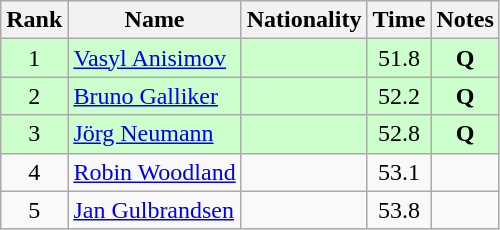<table class="wikitable sortable" style="text-align:center">
<tr>
<th>Rank</th>
<th>Name</th>
<th>Nationality</th>
<th>Time</th>
<th>Notes</th>
</tr>
<tr bgcolor=ccffcc>
<td>1</td>
<td align=left><a href='#'>Vasyl Anisimov</a></td>
<td align=left></td>
<td>51.8</td>
<td><strong>Q</strong></td>
</tr>
<tr bgcolor=ccffcc>
<td>2</td>
<td align=left><a href='#'>Bruno Galliker</a></td>
<td align=left></td>
<td>52.2</td>
<td><strong>Q</strong></td>
</tr>
<tr bgcolor=ccffcc>
<td>3</td>
<td align=left><a href='#'>Jörg Neumann</a></td>
<td align=left></td>
<td>52.8</td>
<td><strong>Q</strong></td>
</tr>
<tr>
<td>4</td>
<td align=left><a href='#'>Robin Woodland</a></td>
<td align=left></td>
<td>53.1</td>
<td></td>
</tr>
<tr>
<td>5</td>
<td align=left><a href='#'>Jan Gulbrandsen</a></td>
<td align=left></td>
<td>53.8</td>
<td></td>
</tr>
</table>
